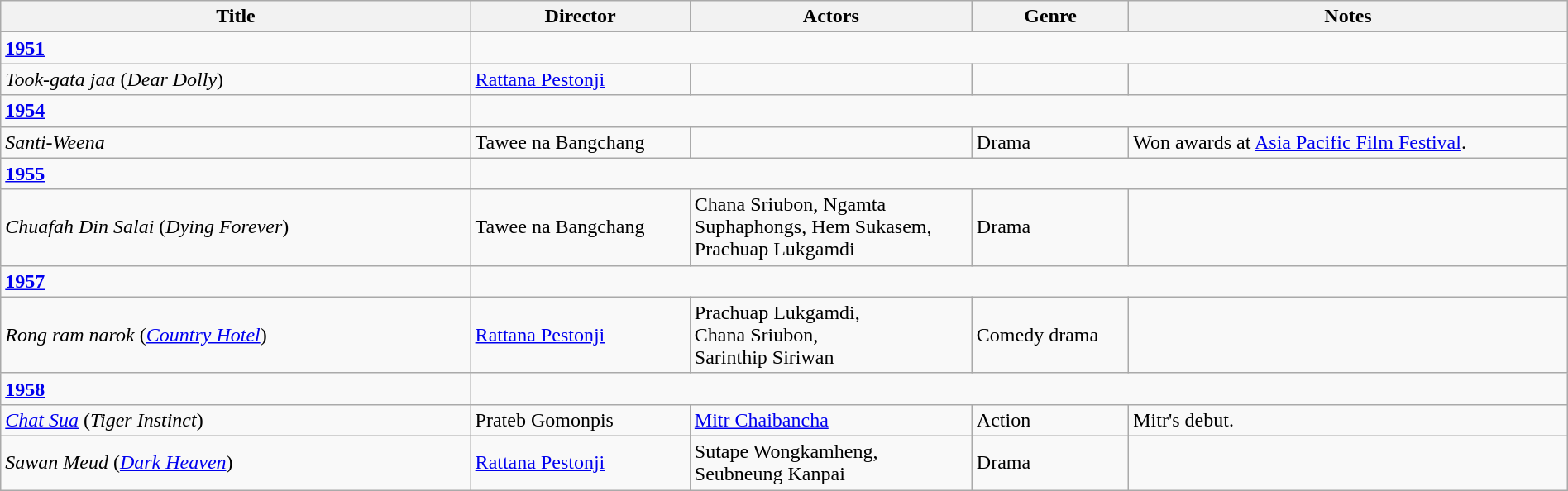<table class="wikitable" style="width:100%;">
<tr>
<th style="width:30%;">Title</th>
<th style="width:14%;">Director</th>
<th style="width:18%;">Actors</th>
<th style="width:10%;">Genre</th>
<th style="width:28%;">Notes</th>
</tr>
<tr>
<td><strong><a href='#'>1951</a></strong></td>
</tr>
<tr>
<td><em>Took-gata jaa</em> (<em>Dear Dolly</em>)</td>
<td><a href='#'>Rattana Pestonji</a></td>
<td></td>
<td></td>
<td></td>
</tr>
<tr>
<td><strong><a href='#'>1954</a></strong></td>
</tr>
<tr>
<td><em>Santi-Weena</em></td>
<td>Tawee na Bangchang</td>
<td></td>
<td>Drama</td>
<td>Won awards at <a href='#'>Asia Pacific Film Festival</a>.</td>
</tr>
<tr>
<td><strong><a href='#'>1955</a></strong></td>
</tr>
<tr>
<td><em>Chuafah Din Salai</em> (<em>Dying Forever</em>)</td>
<td>Tawee na Bangchang</td>
<td>Chana Sriubon, Ngamta Suphaphongs, Hem Sukasem, Prachuap Lukgamdi</td>
<td>Drama</td>
<td></td>
</tr>
<tr>
<td><strong><a href='#'>1957</a></strong></td>
</tr>
<tr>
<td><em>Rong ram narok</em> (<em><a href='#'>Country Hotel</a></em>)</td>
<td><a href='#'>Rattana Pestonji</a></td>
<td>Prachuap Lukgamdi,<br>Chana Sriubon,<br>Sarinthip Siriwan</td>
<td>Comedy drama</td>
<td></td>
</tr>
<tr>
<td><strong><a href='#'>1958</a></strong></td>
</tr>
<tr>
<td><em><a href='#'>Chat Sua</a></em> (<em>Tiger Instinct</em>)</td>
<td>Prateb Gomonpis</td>
<td><a href='#'>Mitr Chaibancha</a></td>
<td>Action</td>
<td>Mitr's debut.</td>
</tr>
<tr>
<td><em>Sawan Meud</em> (<em><a href='#'>Dark Heaven</a></em>)</td>
<td><a href='#'>Rattana Pestonji</a></td>
<td>Sutape Wongkamheng,<br>Seubneung Kanpai</td>
<td>Drama</td>
<td></td>
</tr>
</table>
